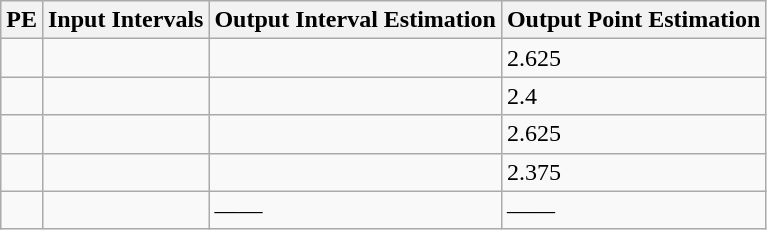<table class="wikitable">
<tr>
<th>PE</th>
<th>Input Intervals</th>
<th>Output Interval Estimation</th>
<th>Output Point Estimation</th>
</tr>
<tr>
<td></td>
<td></td>
<td></td>
<td>2.625</td>
</tr>
<tr>
<td></td>
<td></td>
<td></td>
<td>2.4</td>
</tr>
<tr>
<td></td>
<td></td>
<td></td>
<td>2.625</td>
</tr>
<tr>
<td></td>
<td></td>
<td></td>
<td>2.375</td>
</tr>
<tr>
<td></td>
<td></td>
<td>——</td>
<td>——</td>
</tr>
</table>
